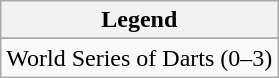<table class="wikitable">
<tr>
<th>Legend</th>
</tr>
<tr style="background:#afeeee;">
</tr>
<tr>
<td>World Series of Darts (0–3)</td>
</tr>
</table>
